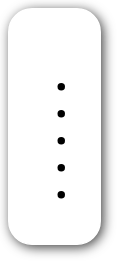<table style=" border-radius:1em; box-shadow: 0.1em 0.1em 0.5em rgba(0,0,0,0.75); background-color: white; border: 1px solid white; padding: 5px;">
<tr style="vertical-align:top;">
<td><br><ul><li></li><li></li><li></li><li></li><li></li></ul></td>
<td></td>
</tr>
</table>
